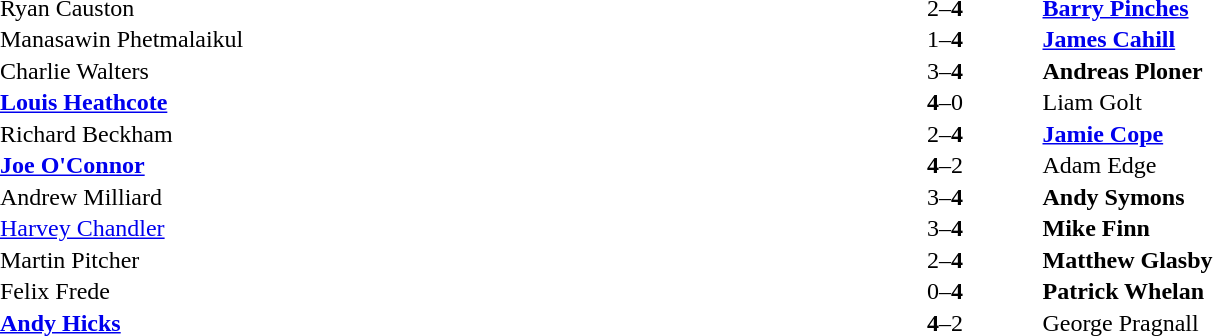<table width="100%" cellspacing="1">
<tr>
<th width=45%></th>
<th width=10%></th>
<th width=45%></th>
</tr>
<tr>
<td> Ryan Causton</td>
<td align="center">2–<strong>4</strong></td>
<td> <strong><a href='#'>Barry Pinches</a></strong></td>
</tr>
<tr>
<td> Manasawin Phetmalaikul</td>
<td align="center">1–<strong>4</strong></td>
<td> <strong><a href='#'>James Cahill</a></strong></td>
</tr>
<tr>
<td> Charlie Walters</td>
<td align="center">3–<strong>4</strong></td>
<td> <strong>Andreas Ploner</strong></td>
</tr>
<tr>
<td> <strong><a href='#'>Louis Heathcote</a></strong></td>
<td align="center"><strong>4</strong>–0</td>
<td> Liam Golt</td>
</tr>
<tr>
<td> Richard Beckham</td>
<td align="center">2–<strong>4</strong></td>
<td> <strong><a href='#'>Jamie Cope</a></strong></td>
</tr>
<tr>
<td> <strong><a href='#'>Joe O'Connor</a></strong></td>
<td align="center"><strong>4</strong>–2</td>
<td> Adam Edge</td>
</tr>
<tr>
<td> Andrew Milliard</td>
<td align="center">3–<strong>4</strong></td>
<td> <strong>Andy Symons</strong></td>
</tr>
<tr>
<td> <a href='#'>Harvey Chandler</a></td>
<td align="center">3–<strong>4</strong></td>
<td> <strong>Mike Finn</strong></td>
</tr>
<tr>
<td> Martin Pitcher</td>
<td align="center">2–<strong>4</strong></td>
<td> <strong>Matthew Glasby</strong></td>
</tr>
<tr>
<td> Felix Frede</td>
<td align="center">0–<strong>4</strong></td>
<td> <strong>Patrick Whelan</strong></td>
</tr>
<tr>
<td> <strong><a href='#'>Andy Hicks</a></strong></td>
<td align="center"><strong>4</strong>–2</td>
<td> George Pragnall</td>
</tr>
</table>
